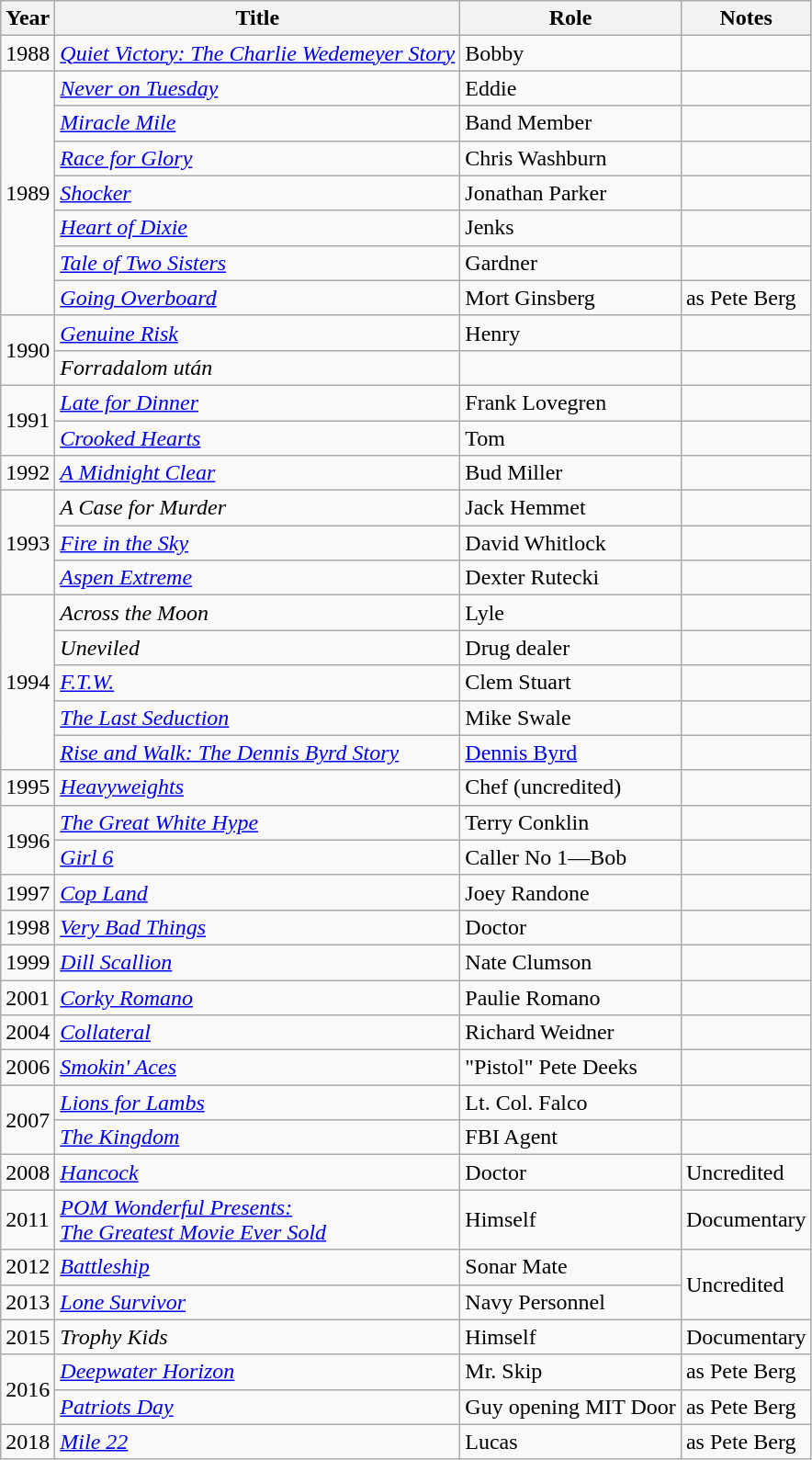<table class="wikitable">
<tr>
<th>Year</th>
<th>Title</th>
<th>Role</th>
<th>Notes</th>
</tr>
<tr>
<td>1988</td>
<td><em><a href='#'>Quiet Victory: The Charlie Wedemeyer Story</a></em></td>
<td>Bobby</td>
<td></td>
</tr>
<tr>
<td rowspan=7>1989</td>
<td><em><a href='#'>Never on Tuesday</a></em></td>
<td>Eddie</td>
<td></td>
</tr>
<tr>
<td><em><a href='#'>Miracle Mile</a></em></td>
<td>Band Member</td>
<td></td>
</tr>
<tr>
<td><em><a href='#'>Race for Glory</a></em></td>
<td>Chris Washburn</td>
<td></td>
</tr>
<tr>
<td><em><a href='#'>Shocker</a></em></td>
<td>Jonathan Parker</td>
<td></td>
</tr>
<tr>
<td><em><a href='#'>Heart of Dixie</a></em></td>
<td>Jenks</td>
<td></td>
</tr>
<tr>
<td><em><a href='#'>Tale of Two Sisters</a></em></td>
<td>Gardner</td>
<td></td>
</tr>
<tr>
<td><em><a href='#'>Going Overboard</a></em></td>
<td>Mort Ginsberg</td>
<td>as Pete Berg</td>
</tr>
<tr>
<td rowspan=2>1990</td>
<td><em><a href='#'>Genuine Risk</a></em></td>
<td>Henry</td>
<td></td>
</tr>
<tr>
<td><em>Forradalom után</em></td>
<td></td>
<td></td>
</tr>
<tr>
<td rowspan=2>1991</td>
<td><em><a href='#'>Late for Dinner</a></em></td>
<td>Frank Lovegren</td>
<td></td>
</tr>
<tr>
<td><em><a href='#'>Crooked Hearts</a></em></td>
<td>Tom</td>
<td></td>
</tr>
<tr>
<td>1992</td>
<td><em><a href='#'>A Midnight Clear</a></em></td>
<td>Bud Miller</td>
<td></td>
</tr>
<tr>
<td rowspan=3>1993</td>
<td><em>A Case for Murder</em></td>
<td>Jack Hemmet</td>
<td></td>
</tr>
<tr>
<td><em><a href='#'>Fire in the Sky</a></em></td>
<td>David Whitlock</td>
<td></td>
</tr>
<tr>
<td><em><a href='#'>Aspen Extreme</a></em></td>
<td>Dexter Rutecki</td>
<td></td>
</tr>
<tr>
<td rowspan=5>1994</td>
<td><em>Across the Moon</em></td>
<td>Lyle</td>
<td></td>
</tr>
<tr>
<td><em>Uneviled</em></td>
<td>Drug dealer</td>
<td></td>
</tr>
<tr>
<td><em><a href='#'>F.T.W.</a></em></td>
<td>Clem Stuart</td>
<td></td>
</tr>
<tr>
<td><em><a href='#'>The Last Seduction</a></em></td>
<td>Mike Swale</td>
<td></td>
</tr>
<tr>
<td><em><a href='#'>Rise and Walk: The Dennis Byrd Story</a></em></td>
<td><a href='#'>Dennis Byrd</a></td>
<td></td>
</tr>
<tr>
<td>1995</td>
<td><em><a href='#'>Heavyweights</a></em></td>
<td>Chef (uncredited)</td>
<td></td>
</tr>
<tr>
<td rowspan=2>1996</td>
<td><em><a href='#'>The Great White Hype</a></em></td>
<td>Terry Conklin</td>
<td></td>
</tr>
<tr>
<td><em><a href='#'>Girl 6</a></em></td>
<td>Caller No 1—Bob</td>
<td></td>
</tr>
<tr>
<td>1997</td>
<td><em><a href='#'>Cop Land</a></em></td>
<td>Joey Randone</td>
<td></td>
</tr>
<tr>
<td>1998</td>
<td><em><a href='#'>Very Bad Things</a></em></td>
<td>Doctor</td>
<td></td>
</tr>
<tr>
<td>1999</td>
<td><em><a href='#'>Dill Scallion</a></em></td>
<td>Nate Clumson</td>
<td></td>
</tr>
<tr>
<td>2001</td>
<td><em><a href='#'>Corky Romano</a></em></td>
<td>Paulie Romano</td>
<td></td>
</tr>
<tr>
<td>2004</td>
<td><em><a href='#'>Collateral</a></em></td>
<td>Richard Weidner</td>
<td></td>
</tr>
<tr>
<td>2006</td>
<td><em><a href='#'>Smokin' Aces</a></em></td>
<td>"Pistol" Pete Deeks</td>
<td></td>
</tr>
<tr>
<td rowspan=2>2007</td>
<td><em><a href='#'>Lions for Lambs</a></em></td>
<td>Lt. Col. Falco</td>
<td></td>
</tr>
<tr>
<td><em><a href='#'>The Kingdom</a></em></td>
<td>FBI Agent</td>
<td></td>
</tr>
<tr>
<td>2008</td>
<td><em><a href='#'>Hancock</a></em></td>
<td>Doctor</td>
<td>Uncredited</td>
</tr>
<tr>
<td>2011</td>
<td><em><a href='#'>POM Wonderful Presents:<br>The Greatest Movie Ever Sold</a></em></td>
<td>Himself</td>
<td>Documentary</td>
</tr>
<tr>
<td>2012</td>
<td><em><a href='#'>Battleship</a></em></td>
<td>Sonar Mate</td>
<td rowspan=2>Uncredited</td>
</tr>
<tr>
<td>2013</td>
<td><em><a href='#'>Lone Survivor</a></em></td>
<td>Navy Personnel</td>
</tr>
<tr>
<td>2015</td>
<td><em>Trophy Kids</em></td>
<td>Himself</td>
<td>Documentary</td>
</tr>
<tr>
<td rowspan=2>2016</td>
<td><em><a href='#'>Deepwater Horizon</a></em></td>
<td>Mr. Skip</td>
<td>as Pete Berg</td>
</tr>
<tr>
<td><em><a href='#'>Patriots Day</a></em></td>
<td>Guy opening MIT Door</td>
<td>as Pete Berg</td>
</tr>
<tr>
<td>2018</td>
<td><em><a href='#'>Mile 22</a></em></td>
<td>Lucas</td>
<td>as Pete Berg</td>
</tr>
</table>
